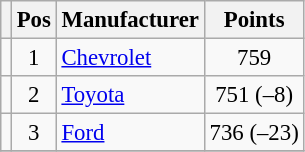<table class="wikitable" style="font-size: 95%;">
<tr>
<th></th>
<th>Pos</th>
<th>Manufacturer</th>
<th>Points</th>
</tr>
<tr>
<td align="left"></td>
<td style="text-align:center;">1</td>
<td><a href='#'>Chevrolet</a></td>
<td style="text-align:center;">759</td>
</tr>
<tr>
<td align="left"></td>
<td style="text-align:center;">2</td>
<td><a href='#'>Toyota</a></td>
<td style="text-align:center;">751 (–8)</td>
</tr>
<tr>
<td align="left"></td>
<td style="text-align:center;">3</td>
<td><a href='#'>Ford</a></td>
<td style="text-align:center;">736 (–23)</td>
</tr>
<tr class="sortbottom">
</tr>
</table>
